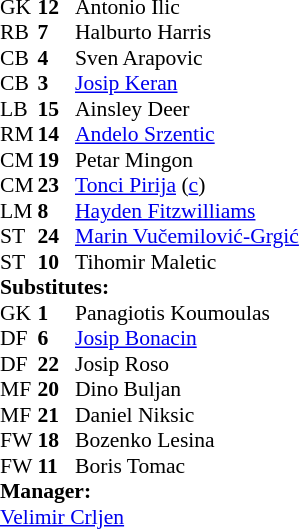<table style="font-size: 90%" cellspacing="0" cellpadding="0">
<tr>
<th width="25"></th>
<th width="25"></th>
</tr>
<tr>
<td>GK</td>
<td><strong>12</strong></td>
<td> Antonio Ilic</td>
<td></td>
<td></td>
</tr>
<tr>
<td>RB</td>
<td><strong>7</strong></td>
<td> Halburto Harris</td>
<td></td>
<td></td>
</tr>
<tr>
<td>CB</td>
<td><strong>4</strong></td>
<td> Sven Arapovic</td>
<td></td>
<td></td>
</tr>
<tr>
<td>CB</td>
<td><strong>3</strong></td>
<td> <a href='#'>Josip Keran</a></td>
<td></td>
<td></td>
</tr>
<tr>
<td>LB</td>
<td><strong>15</strong></td>
<td> Ainsley Deer</td>
<td></td>
<td></td>
</tr>
<tr>
<td>RM</td>
<td><strong>14</strong></td>
<td> <a href='#'>Andelo Srzentic</a></td>
<td></td>
<td></td>
</tr>
<tr>
<td>CM</td>
<td><strong>19</strong></td>
<td> Petar Mingon</td>
<td></td>
<td></td>
</tr>
<tr>
<td>CM</td>
<td><strong>23</strong></td>
<td> <a href='#'>Tonci Pirija</a> (<a href='#'>c</a>)</td>
<td></td>
<td></td>
</tr>
<tr>
<td>LM</td>
<td><strong>8</strong></td>
<td> <a href='#'>Hayden Fitzwilliams</a></td>
<td></td>
<td></td>
</tr>
<tr>
<td>ST</td>
<td><strong>24</strong></td>
<td> <a href='#'>Marin Vučemilović-Grgić</a></td>
<td></td>
<td></td>
</tr>
<tr>
<td>ST</td>
<td><strong>10</strong></td>
<td> Tihomir Maletic</td>
<td></td>
<td></td>
</tr>
<tr>
<td colspan=3><strong>Substitutes:</strong></td>
</tr>
<tr>
<td>GK</td>
<td><strong>1</strong></td>
<td> Panagiotis Koumoulas</td>
<td></td>
<td></td>
</tr>
<tr>
<td>DF</td>
<td><strong>6</strong></td>
<td> <a href='#'>Josip Bonacin</a></td>
<td></td>
<td></td>
</tr>
<tr>
<td>DF</td>
<td><strong>22</strong></td>
<td> Josip Roso</td>
<td></td>
<td></td>
</tr>
<tr>
<td>MF</td>
<td><strong>20</strong></td>
<td> Dino Buljan</td>
<td></td>
<td></td>
</tr>
<tr>
<td>MF</td>
<td><strong>21</strong></td>
<td> Daniel Niksic</td>
<td></td>
<td></td>
</tr>
<tr>
<td>FW</td>
<td><strong>18</strong></td>
<td> Bozenko Lesina</td>
<td></td>
<td></td>
</tr>
<tr>
<td>FW</td>
<td><strong>11</strong></td>
<td> Boris Tomac</td>
<td></td>
<td></td>
</tr>
<tr>
<td colspan=3><strong>Manager:</strong></td>
</tr>
<tr>
<td colspan=4> <a href='#'>Velimir Crljen</a></td>
</tr>
</table>
